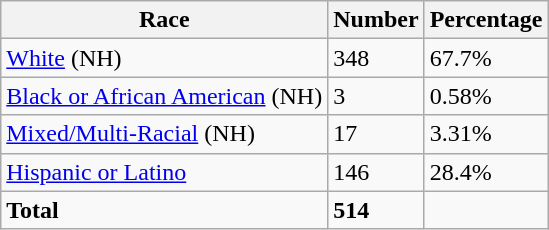<table class="wikitable">
<tr>
<th>Race</th>
<th>Number</th>
<th>Percentage</th>
</tr>
<tr>
<td><a href='#'>White</a> (NH)</td>
<td>348</td>
<td>67.7%</td>
</tr>
<tr>
<td><a href='#'>Black or African American</a> (NH)</td>
<td>3</td>
<td>0.58%</td>
</tr>
<tr>
<td><a href='#'>Mixed/Multi-Racial</a> (NH)</td>
<td>17</td>
<td>3.31%</td>
</tr>
<tr>
<td><a href='#'>Hispanic or Latino</a></td>
<td>146</td>
<td>28.4%</td>
</tr>
<tr>
<td><strong>Total</strong></td>
<td><strong>514</strong></td>
<td></td>
</tr>
</table>
